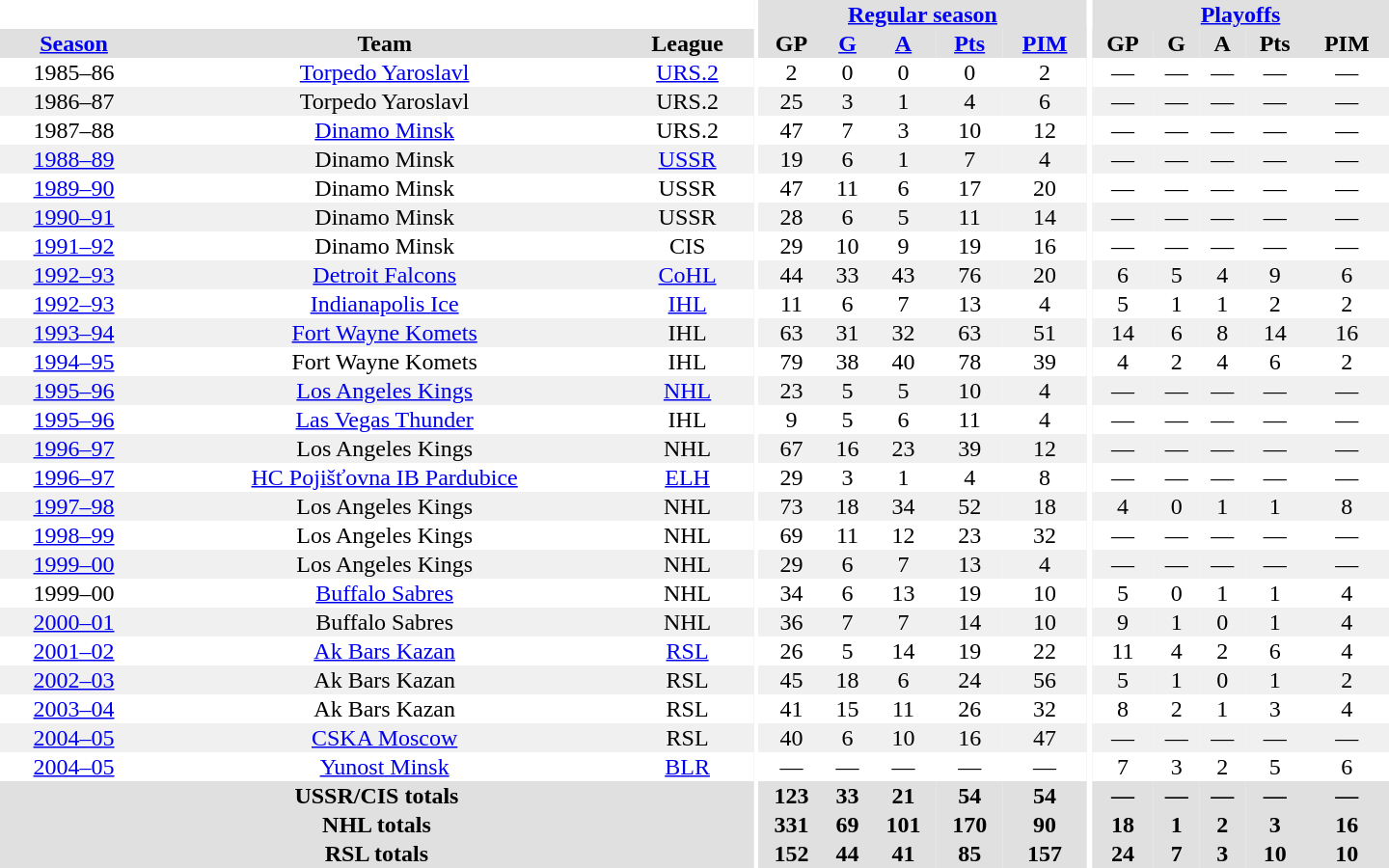<table border="0" cellpadding="1" cellspacing="0" style="text-align:center; width:60em">
<tr bgcolor="#e0e0e0">
<th colspan="3" bgcolor="#ffffff"></th>
<th rowspan="100" bgcolor="#ffffff"></th>
<th colspan="5"><a href='#'>Regular season</a></th>
<th rowspan="100" bgcolor="#ffffff"></th>
<th colspan="5"><a href='#'>Playoffs</a></th>
</tr>
<tr bgcolor="#e0e0e0">
<th><a href='#'>Season</a></th>
<th>Team</th>
<th>League</th>
<th>GP</th>
<th><a href='#'>G</a></th>
<th><a href='#'>A</a></th>
<th><a href='#'>Pts</a></th>
<th><a href='#'>PIM</a></th>
<th>GP</th>
<th>G</th>
<th>A</th>
<th>Pts</th>
<th>PIM</th>
</tr>
<tr>
<td>1985–86</td>
<td><a href='#'>Torpedo Yaroslavl</a></td>
<td><a href='#'>URS.2</a></td>
<td>2</td>
<td>0</td>
<td>0</td>
<td>0</td>
<td>2</td>
<td>—</td>
<td>—</td>
<td>—</td>
<td>—</td>
<td>—</td>
</tr>
<tr bgcolor="#f0f0f0">
<td>1986–87</td>
<td>Torpedo Yaroslavl</td>
<td>URS.2</td>
<td>25</td>
<td>3</td>
<td>1</td>
<td>4</td>
<td>6</td>
<td>—</td>
<td>—</td>
<td>—</td>
<td>—</td>
<td>—</td>
</tr>
<tr>
<td>1987–88</td>
<td><a href='#'>Dinamo Minsk</a></td>
<td>URS.2</td>
<td>47</td>
<td>7</td>
<td>3</td>
<td>10</td>
<td>12</td>
<td>—</td>
<td>—</td>
<td>—</td>
<td>—</td>
<td>—</td>
</tr>
<tr bgcolor="#f0f0f0">
<td><a href='#'>1988–89</a></td>
<td>Dinamo Minsk</td>
<td><a href='#'>USSR</a></td>
<td>19</td>
<td>6</td>
<td>1</td>
<td>7</td>
<td>4</td>
<td>—</td>
<td>—</td>
<td>—</td>
<td>—</td>
<td>—</td>
</tr>
<tr>
<td><a href='#'>1989–90</a></td>
<td>Dinamo Minsk</td>
<td>USSR</td>
<td>47</td>
<td>11</td>
<td>6</td>
<td>17</td>
<td>20</td>
<td>—</td>
<td>—</td>
<td>—</td>
<td>—</td>
<td>—</td>
</tr>
<tr bgcolor="#f0f0f0">
<td><a href='#'>1990–91</a></td>
<td>Dinamo Minsk</td>
<td>USSR</td>
<td>28</td>
<td>6</td>
<td>5</td>
<td>11</td>
<td>14</td>
<td>—</td>
<td>—</td>
<td>—</td>
<td>—</td>
<td>—</td>
</tr>
<tr>
<td><a href='#'>1991–92</a></td>
<td>Dinamo Minsk</td>
<td>CIS</td>
<td>29</td>
<td>10</td>
<td>9</td>
<td>19</td>
<td>16</td>
<td>—</td>
<td>—</td>
<td>—</td>
<td>—</td>
<td>—</td>
</tr>
<tr bgcolor="#f0f0f0">
<td><a href='#'>1992–93</a></td>
<td><a href='#'>Detroit Falcons</a></td>
<td><a href='#'>CoHL</a></td>
<td>44</td>
<td>33</td>
<td>43</td>
<td>76</td>
<td>20</td>
<td>6</td>
<td>5</td>
<td>4</td>
<td>9</td>
<td>6</td>
</tr>
<tr>
<td><a href='#'>1992–93</a></td>
<td><a href='#'>Indianapolis Ice</a></td>
<td><a href='#'>IHL</a></td>
<td>11</td>
<td>6</td>
<td>7</td>
<td>13</td>
<td>4</td>
<td>5</td>
<td>1</td>
<td>1</td>
<td>2</td>
<td>2</td>
</tr>
<tr bgcolor="#f0f0f0">
<td><a href='#'>1993–94</a></td>
<td><a href='#'>Fort Wayne Komets</a></td>
<td>IHL</td>
<td>63</td>
<td>31</td>
<td>32</td>
<td>63</td>
<td>51</td>
<td>14</td>
<td>6</td>
<td>8</td>
<td>14</td>
<td>16</td>
</tr>
<tr>
<td><a href='#'>1994–95</a></td>
<td>Fort Wayne Komets</td>
<td>IHL</td>
<td>79</td>
<td>38</td>
<td>40</td>
<td>78</td>
<td>39</td>
<td>4</td>
<td>2</td>
<td>4</td>
<td>6</td>
<td>2</td>
</tr>
<tr bgcolor="#f0f0f0">
<td><a href='#'>1995–96</a></td>
<td><a href='#'>Los Angeles Kings</a></td>
<td><a href='#'>NHL</a></td>
<td>23</td>
<td>5</td>
<td>5</td>
<td>10</td>
<td>4</td>
<td>—</td>
<td>—</td>
<td>—</td>
<td>—</td>
<td>—</td>
</tr>
<tr>
<td><a href='#'>1995–96</a></td>
<td><a href='#'>Las Vegas Thunder</a></td>
<td>IHL</td>
<td>9</td>
<td>5</td>
<td>6</td>
<td>11</td>
<td>4</td>
<td>—</td>
<td>—</td>
<td>—</td>
<td>—</td>
<td>—</td>
</tr>
<tr bgcolor="#f0f0f0">
<td><a href='#'>1996–97</a></td>
<td>Los Angeles Kings</td>
<td>NHL</td>
<td>67</td>
<td>16</td>
<td>23</td>
<td>39</td>
<td>12</td>
<td>—</td>
<td>—</td>
<td>—</td>
<td>—</td>
<td>—</td>
</tr>
<tr>
<td><a href='#'>1996–97</a></td>
<td><a href='#'>HC Pojišťovna IB Pardubice</a></td>
<td><a href='#'>ELH</a></td>
<td>29</td>
<td>3</td>
<td>1</td>
<td>4</td>
<td>8</td>
<td>—</td>
<td>—</td>
<td>—</td>
<td>—</td>
<td>—</td>
</tr>
<tr bgcolor="#f0f0f0">
<td><a href='#'>1997–98</a></td>
<td>Los Angeles Kings</td>
<td>NHL</td>
<td>73</td>
<td>18</td>
<td>34</td>
<td>52</td>
<td>18</td>
<td>4</td>
<td>0</td>
<td>1</td>
<td>1</td>
<td>8</td>
</tr>
<tr>
<td><a href='#'>1998–99</a></td>
<td>Los Angeles Kings</td>
<td>NHL</td>
<td>69</td>
<td>11</td>
<td>12</td>
<td>23</td>
<td>32</td>
<td>—</td>
<td>—</td>
<td>—</td>
<td>—</td>
<td>—</td>
</tr>
<tr bgcolor="#f0f0f0">
<td><a href='#'>1999–00</a></td>
<td>Los Angeles Kings</td>
<td>NHL</td>
<td>29</td>
<td>6</td>
<td>7</td>
<td>13</td>
<td>4</td>
<td>—</td>
<td>—</td>
<td>—</td>
<td>—</td>
<td>—</td>
</tr>
<tr>
<td>1999–00</td>
<td><a href='#'>Buffalo Sabres</a></td>
<td>NHL</td>
<td>34</td>
<td>6</td>
<td>13</td>
<td>19</td>
<td>10</td>
<td>5</td>
<td>0</td>
<td>1</td>
<td>1</td>
<td>4</td>
</tr>
<tr bgcolor="#f0f0f0">
<td><a href='#'>2000–01</a></td>
<td>Buffalo Sabres</td>
<td>NHL</td>
<td>36</td>
<td>7</td>
<td>7</td>
<td>14</td>
<td>10</td>
<td>9</td>
<td>1</td>
<td>0</td>
<td>1</td>
<td>4</td>
</tr>
<tr>
<td><a href='#'>2001–02</a></td>
<td><a href='#'>Ak Bars Kazan</a></td>
<td><a href='#'>RSL</a></td>
<td>26</td>
<td>5</td>
<td>14</td>
<td>19</td>
<td>22</td>
<td>11</td>
<td>4</td>
<td>2</td>
<td>6</td>
<td>4</td>
</tr>
<tr bgcolor="#f0f0f0">
<td><a href='#'>2002–03</a></td>
<td>Ak Bars Kazan</td>
<td>RSL</td>
<td>45</td>
<td>18</td>
<td>6</td>
<td>24</td>
<td>56</td>
<td>5</td>
<td>1</td>
<td>0</td>
<td>1</td>
<td>2</td>
</tr>
<tr>
<td><a href='#'>2003–04</a></td>
<td>Ak Bars Kazan</td>
<td>RSL</td>
<td>41</td>
<td>15</td>
<td>11</td>
<td>26</td>
<td>32</td>
<td>8</td>
<td>2</td>
<td>1</td>
<td>3</td>
<td>4</td>
</tr>
<tr bgcolor="#f0f0f0">
<td><a href='#'>2004–05</a></td>
<td><a href='#'>CSKA Moscow</a></td>
<td>RSL</td>
<td>40</td>
<td>6</td>
<td>10</td>
<td>16</td>
<td>47</td>
<td>—</td>
<td>—</td>
<td>—</td>
<td>—</td>
<td>—</td>
</tr>
<tr>
<td><a href='#'>2004–05</a></td>
<td><a href='#'>Yunost Minsk</a></td>
<td><a href='#'>BLR</a></td>
<td>—</td>
<td>—</td>
<td>—</td>
<td>—</td>
<td>—</td>
<td>7</td>
<td>3</td>
<td>2</td>
<td>5</td>
<td>6</td>
</tr>
<tr bgcolor="#e0e0e0">
<th colspan="3">USSR/CIS totals</th>
<th>123</th>
<th>33</th>
<th>21</th>
<th>54</th>
<th>54</th>
<th>—</th>
<th>—</th>
<th>—</th>
<th>—</th>
<th>—</th>
</tr>
<tr bgcolor="#e0e0e0">
<th colspan="3">NHL totals</th>
<th>331</th>
<th>69</th>
<th>101</th>
<th>170</th>
<th>90</th>
<th>18</th>
<th>1</th>
<th>2</th>
<th>3</th>
<th>16</th>
</tr>
<tr bgcolor="#e0e0e0">
<th colspan="3">RSL totals</th>
<th>152</th>
<th>44</th>
<th>41</th>
<th>85</th>
<th>157</th>
<th>24</th>
<th>7</th>
<th>3</th>
<th>10</th>
<th>10</th>
</tr>
</table>
